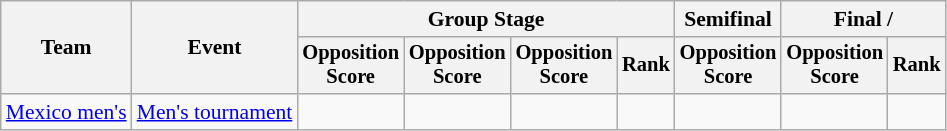<table class=wikitable style=font-size:90%>
<tr>
<th rowspan=2>Team</th>
<th rowspan=2>Event</th>
<th colspan=4>Group Stage</th>
<th>Semifinal</th>
<th colspan=2>Final / </th>
</tr>
<tr style=font-size:95%>
<th>Opposition<br>Score</th>
<th>Opposition<br>Score</th>
<th>Opposition<br>Score</th>
<th>Rank</th>
<th>Opposition<br>Score</th>
<th>Opposition<br>Score</th>
<th>Rank</th>
</tr>
<tr align=center>
<td align=left><a href='#'>Mexico men's</a></td>
<td align=left><a href='#'>Men's tournament</a></td>
<td></td>
<td></td>
<td></td>
<td></td>
<td></td>
<td></td>
<td></td>
</tr>
</table>
